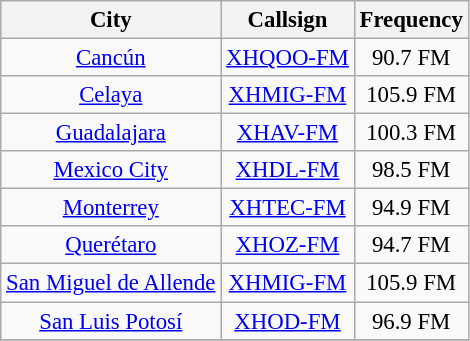<table class="wikitable" style="font-size: 95%; text-align: center;">
<tr>
<th>City</th>
<th>Callsign</th>
<th>Frequency</th>
</tr>
<tr>
<td><a href='#'>Cancún</a></td>
<td><a href='#'>XHQOO-FM</a></td>
<td>90.7 FM</td>
</tr>
<tr>
<td><a href='#'>Celaya</a></td>
<td><a href='#'>XHMIG-FM</a></td>
<td>105.9 FM</td>
</tr>
<tr>
<td><a href='#'>Guadalajara</a></td>
<td><a href='#'>XHAV-FM</a></td>
<td>100.3 FM</td>
</tr>
<tr>
<td><a href='#'>Mexico City</a></td>
<td><a href='#'>XHDL-FM</a></td>
<td>98.5 FM</td>
</tr>
<tr>
<td><a href='#'>Monterrey</a></td>
<td><a href='#'>XHTEC-FM</a></td>
<td>94.9 FM</td>
</tr>
<tr>
<td><a href='#'>Querétaro</a></td>
<td><a href='#'>XHOZ-FM</a></td>
<td>94.7 FM</td>
</tr>
<tr>
<td><a href='#'>San Miguel de Allende</a></td>
<td><a href='#'>XHMIG-FM</a></td>
<td>105.9 FM</td>
</tr>
<tr>
<td><a href='#'>San Luis Potosí</a></td>
<td><a href='#'>XHOD-FM</a></td>
<td>96.9 FM</td>
</tr>
<tr>
</tr>
</table>
